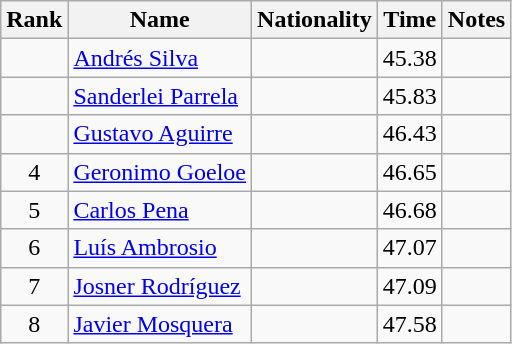<table class="wikitable sortable" style="text-align:center">
<tr>
<th>Rank</th>
<th>Name</th>
<th>Nationality</th>
<th>Time</th>
<th>Notes</th>
</tr>
<tr>
<td></td>
<td align=left><a href='#'>Andrés Silva</a></td>
<td align=left></td>
<td>45.38</td>
<td></td>
</tr>
<tr>
<td></td>
<td align=left><a href='#'>Sanderlei Parrela</a></td>
<td align=left></td>
<td>45.83</td>
<td></td>
</tr>
<tr>
<td></td>
<td align=left><a href='#'>Gustavo Aguirre</a></td>
<td align=left></td>
<td>46.43</td>
<td></td>
</tr>
<tr>
<td>4</td>
<td align=left><a href='#'>Geronimo Goeloe</a></td>
<td align=left></td>
<td>46.65</td>
<td></td>
</tr>
<tr>
<td>5</td>
<td align=left><a href='#'>Carlos Pena</a></td>
<td align=left></td>
<td>46.68</td>
<td></td>
</tr>
<tr>
<td>6</td>
<td align=left><a href='#'>Luís Ambrosio</a></td>
<td align=left></td>
<td>47.07</td>
<td></td>
</tr>
<tr>
<td>7</td>
<td align=left><a href='#'>Josner Rodríguez</a></td>
<td align=left></td>
<td>47.09</td>
<td></td>
</tr>
<tr>
<td>8</td>
<td align=left><a href='#'>Javier Mosquera</a></td>
<td align=left></td>
<td>47.58</td>
<td></td>
</tr>
</table>
